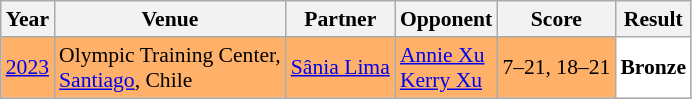<table class="sortable wikitable" style="font-size: 90%;">
<tr>
<th>Year</th>
<th>Venue</th>
<th>Partner</th>
<th>Opponent</th>
<th>Score</th>
<th>Result</th>
</tr>
<tr style="background:#FFB069">
<td align="center"><a href='#'>2023</a></td>
<td align="left">Olympic Training Center,<br><a href='#'>Santiago</a>, Chile</td>
<td align="left"> <a href='#'>Sânia Lima</a></td>
<td align="left"> <a href='#'>Annie Xu</a><br> <a href='#'>Kerry Xu</a></td>
<td align="left">7–21, 18–21</td>
<td style="text-align:left; background:white"> <strong>Bronze</strong></td>
</tr>
</table>
